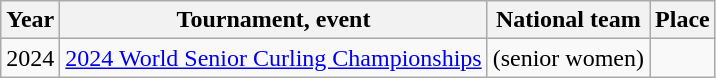<table class="wikitable">
<tr>
<th scope="col">Year</th>
<th scope="col">Tournament, event</th>
<th scope="col">National team</th>
<th scope="col">Place</th>
</tr>
<tr>
<td>2024</td>
<td><a href='#'>2024 World Senior Curling Championships</a></td>
<td> (senior women)</td>
<td></td>
</tr>
</table>
